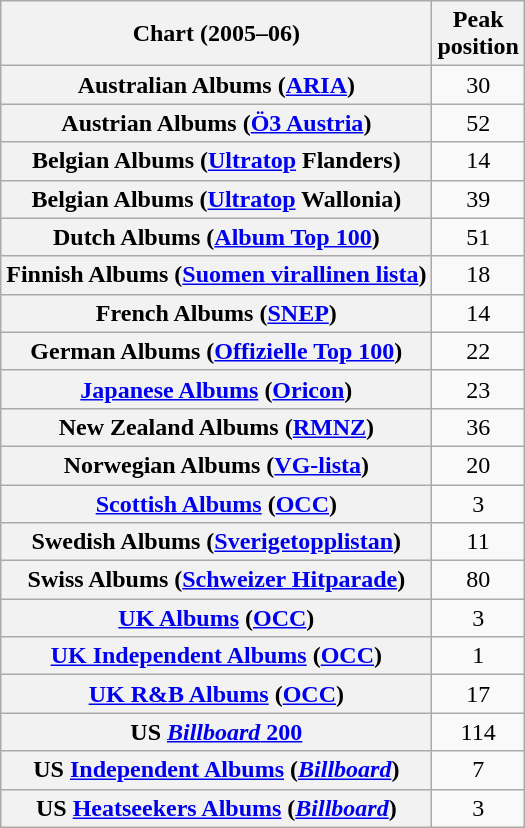<table class="wikitable sortable plainrowheaders" style="text-align:center">
<tr>
<th scope="col">Chart (2005–06)</th>
<th scope="col">Peak<br>position</th>
</tr>
<tr>
<th scope="row">Australian Albums (<a href='#'>ARIA</a>)</th>
<td>30</td>
</tr>
<tr>
<th scope="row">Austrian Albums (<a href='#'>Ö3 Austria</a>)</th>
<td>52</td>
</tr>
<tr>
<th scope="row">Belgian Albums (<a href='#'>Ultratop</a> Flanders)</th>
<td>14</td>
</tr>
<tr>
<th scope="row">Belgian Albums (<a href='#'>Ultratop</a> Wallonia)</th>
<td>39</td>
</tr>
<tr>
<th scope="row">Dutch Albums (<a href='#'>Album Top 100</a>)</th>
<td>51</td>
</tr>
<tr>
<th scope="row">Finnish Albums (<a href='#'>Suomen virallinen lista</a>)</th>
<td>18</td>
</tr>
<tr>
<th scope="row">French Albums (<a href='#'>SNEP</a>)</th>
<td>14</td>
</tr>
<tr>
<th scope="row">German Albums (<a href='#'>Offizielle Top 100</a>)</th>
<td>22</td>
</tr>
<tr>
<th scope="row"><a href='#'>Japanese Albums</a> (<a href='#'>Oricon</a>)</th>
<td>23</td>
</tr>
<tr>
<th scope="row">New Zealand Albums (<a href='#'>RMNZ</a>)</th>
<td>36</td>
</tr>
<tr>
<th scope="row">Norwegian Albums (<a href='#'>VG-lista</a>)</th>
<td>20</td>
</tr>
<tr>
<th scope="row"><a href='#'>Scottish Albums</a> (<a href='#'>OCC</a>)</th>
<td>3</td>
</tr>
<tr>
<th scope="row">Swedish Albums (<a href='#'>Sverigetopplistan</a>)</th>
<td>11</td>
</tr>
<tr>
<th scope="row">Swiss Albums (<a href='#'>Schweizer Hitparade</a>)</th>
<td>80</td>
</tr>
<tr>
<th scope="row"><a href='#'>UK Albums</a> (<a href='#'>OCC</a>)</th>
<td>3</td>
</tr>
<tr>
<th scope="row"><a href='#'>UK Independent Albums</a> (<a href='#'>OCC</a>)</th>
<td>1</td>
</tr>
<tr>
<th scope="row"><a href='#'>UK R&B Albums</a> (<a href='#'>OCC</a>)</th>
<td>17</td>
</tr>
<tr>
<th scope="row">US <a href='#'><em>Billboard</em> 200</a></th>
<td>114</td>
</tr>
<tr>
<th scope="row">US <a href='#'>Independent Albums</a> (<em><a href='#'>Billboard</a></em>)</th>
<td>7</td>
</tr>
<tr>
<th scope="row">US <a href='#'>Heatseekers Albums</a> (<em><a href='#'>Billboard</a></em>)</th>
<td>3</td>
</tr>
</table>
